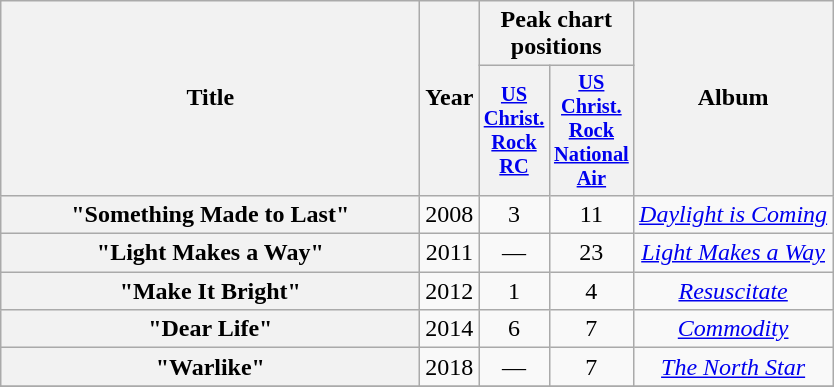<table class="wikitable plainrowheaders" style="text-align:center;">
<tr>
<th rowspan="2" scope="col" style="width:17em;">Title</th>
<th rowspan="2">Year</th>
<th colspan="2">Peak chart positions</th>
<th rowspan="2">Album</th>
</tr>
<tr>
<th scope="col" style="width:2.5em;font-size:85%;"><a href='#'>US<br>Christ.<br>Rock<br>RC</a><br></th>
<th scope="col" style="width:2.5em;font-size:85%;"><a href='#'>US<br>Christ.<br>Rock<br>National<br>Air</a><br></th>
</tr>
<tr>
<th scope="row">"Something Made to Last"</th>
<td>2008</td>
<td>3</td>
<td>11</td>
<td><em><a href='#'>Daylight is Coming</a></em></td>
</tr>
<tr>
<th scope="row">"Light Makes a Way"</th>
<td>2011</td>
<td>—</td>
<td>23</td>
<td><em><a href='#'>Light Makes a Way</a></em></td>
</tr>
<tr>
<th scope="row">"Make It Bright"</th>
<td>2012</td>
<td>1</td>
<td>4</td>
<td><em><a href='#'>Resuscitate</a></em></td>
</tr>
<tr>
<th scope="row">"Dear Life"</th>
<td>2014</td>
<td>6</td>
<td>7</td>
<td><em><a href='#'>Commodity</a></em></td>
</tr>
<tr>
<th scope="row">"Warlike"</th>
<td>2018</td>
<td>—</td>
<td>7</td>
<td><em><a href='#'>The North Star</a></em></td>
</tr>
<tr style="font-size:90%" | colspan="15" "—" denotes a recording that did not chart or was released in territory.>
</tr>
</table>
